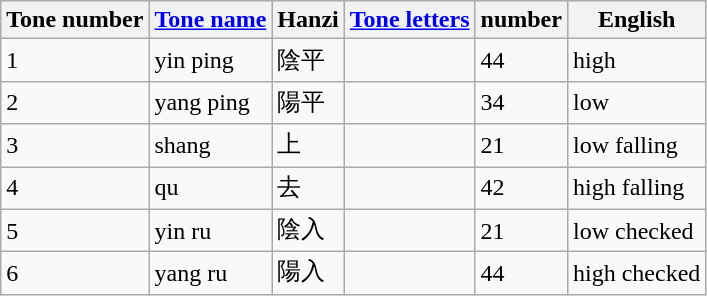<table class="wikitable">
<tr>
<th>Tone number</th>
<th><a href='#'>Tone name</a></th>
<th>Hanzi</th>
<th><a href='#'>Tone letters</a></th>
<th>number</th>
<th>English</th>
</tr>
<tr>
<td>1</td>
<td>yin ping</td>
<td>陰平</td>
<td></td>
<td>44</td>
<td>high</td>
</tr>
<tr>
<td>2</td>
<td>yang ping</td>
<td>陽平</td>
<td></td>
<td>34</td>
<td>low</td>
</tr>
<tr>
<td>3</td>
<td>shang</td>
<td>上</td>
<td></td>
<td>21</td>
<td>low falling</td>
</tr>
<tr>
<td>4</td>
<td>qu</td>
<td>去</td>
<td></td>
<td>42</td>
<td>high falling</td>
</tr>
<tr>
<td>5</td>
<td>yin ru</td>
<td>陰入</td>
<td></td>
<td>21</td>
<td>low checked</td>
</tr>
<tr>
<td>6</td>
<td>yang ru</td>
<td>陽入</td>
<td></td>
<td>44</td>
<td>high checked</td>
</tr>
</table>
